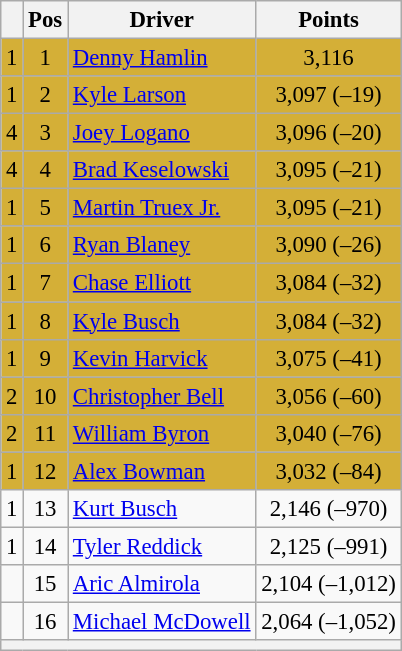<table class="wikitable" style="font-size: 95%">
<tr>
<th></th>
<th>Pos</th>
<th>Driver</th>
<th>Points</th>
</tr>
<tr style="background:#D4AF37;">
<td align="left"> 1</td>
<td style="text-align:center;">1</td>
<td><a href='#'>Denny Hamlin</a></td>
<td style="text-align:center;">3,116</td>
</tr>
<tr style="background:#D4AF37;">
<td align="left"> 1</td>
<td style="text-align:center;">2</td>
<td><a href='#'>Kyle Larson</a></td>
<td style="text-align:center;">3,097 (–19)</td>
</tr>
<tr style="background:#D4AF37;">
<td align="left"> 4</td>
<td style="text-align:center;">3</td>
<td><a href='#'>Joey Logano</a></td>
<td style="text-align:center;">3,096 (–20)</td>
</tr>
<tr style="background:#D4AF37;">
<td align="left"> 4</td>
<td style="text-align:center;">4</td>
<td><a href='#'>Brad Keselowski</a></td>
<td style="text-align:center;">3,095 (–21)</td>
</tr>
<tr style="background:#D4AF37;">
<td align="left"> 1</td>
<td style="text-align:center;">5</td>
<td><a href='#'>Martin Truex Jr.</a></td>
<td style="text-align:center;">3,095 (–21)</td>
</tr>
<tr style="background:#D4AF37;">
<td align="left"> 1</td>
<td style="text-align:center;">6</td>
<td><a href='#'>Ryan Blaney</a></td>
<td style="text-align:center;">3,090 (–26)</td>
</tr>
<tr style="background:#D4AF37;">
<td align="left"> 1</td>
<td style="text-align:center;">7</td>
<td><a href='#'>Chase Elliott</a></td>
<td style="text-align:center;">3,084 (–32)</td>
</tr>
<tr style="background:#D4AF37;">
<td align="left"> 1</td>
<td style="text-align:center;">8</td>
<td><a href='#'>Kyle Busch</a></td>
<td style="text-align:center;">3,084 (–32)</td>
</tr>
<tr style="background:#D4AF37;">
<td align="left"> 1</td>
<td style="text-align:center;">9</td>
<td><a href='#'>Kevin Harvick</a></td>
<td style="text-align:center;">3,075 (–41)</td>
</tr>
<tr style="background:#D4AF37;">
<td align="left"> 2</td>
<td style="text-align:center;">10</td>
<td><a href='#'>Christopher Bell</a></td>
<td style="text-align:center;">3,056 (–60)</td>
</tr>
<tr style="background:#D4AF37;">
<td align="left"> 2</td>
<td style="text-align:center;">11</td>
<td><a href='#'>William Byron</a></td>
<td style="text-align:center;">3,040 (–76)</td>
</tr>
<tr style="background:#D4AF37;">
<td align="left"> 1</td>
<td style="text-align:center;">12</td>
<td><a href='#'>Alex Bowman</a></td>
<td style="text-align:center;">3,032 (–84)</td>
</tr>
<tr>
<td align="left"> 1</td>
<td style="text-align:center;">13</td>
<td><a href='#'>Kurt Busch</a></td>
<td style="text-align:center;">2,146 (–970)</td>
</tr>
<tr>
<td align="left"> 1</td>
<td style="text-align:center;">14</td>
<td><a href='#'>Tyler Reddick</a></td>
<td style="text-align:center;">2,125 (–991)</td>
</tr>
<tr>
<td align="left"></td>
<td style="text-align:center;">15</td>
<td><a href='#'>Aric Almirola</a></td>
<td style="text-align:center;">2,104 (–1,012)</td>
</tr>
<tr>
<td align="left"></td>
<td style="text-align:center;">16</td>
<td><a href='#'>Michael McDowell</a></td>
<td style="text-align:center;">2,064 (–1,052)</td>
</tr>
<tr class="sortbottom">
<th colspan="9"></th>
</tr>
</table>
